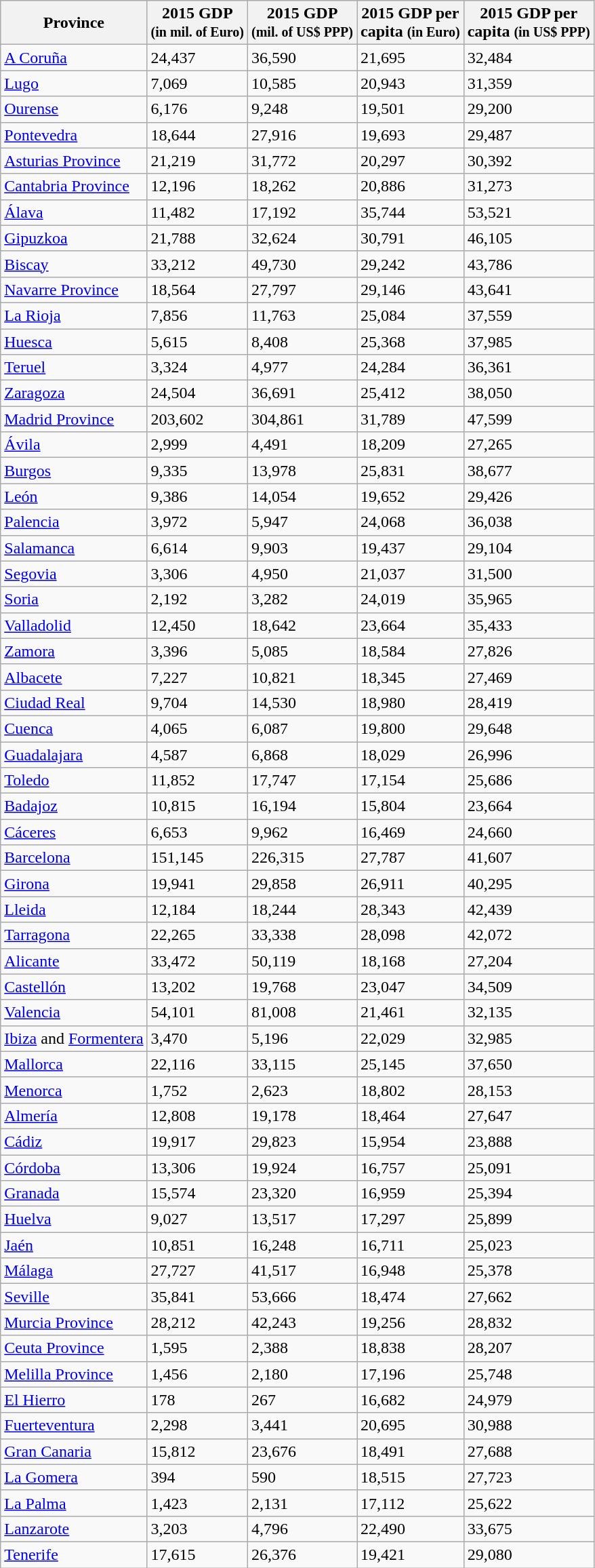<table class="wikitable sortable">
<tr>
<th>Province</th>
<th>2015 GDP<br><small>(in mil. of Euro)</small></th>
<th>2015 GDP<br><small>(mil. of US$ PPP)</small></th>
<th>2015 GDP per<br>capita <small>(in Euro)</small></th>
<th>2015 GDP per<br>capita <small>(in US$ PPP)</small></th>
</tr>
<tr>
<td><a href='#'>A Coruña</a></td>
<td>24,437</td>
<td>36,590</td>
<td>21,695</td>
<td>32,484</td>
</tr>
<tr>
<td><a href='#'>Lugo</a></td>
<td>7,069</td>
<td>10,585</td>
<td>20,943</td>
<td>31,359</td>
</tr>
<tr>
<td><a href='#'>Ourense</a></td>
<td>6,176</td>
<td>9,248</td>
<td>19,501</td>
<td>29,200</td>
</tr>
<tr>
<td><a href='#'>Pontevedra</a></td>
<td>18,644</td>
<td>27,916</td>
<td>19,693</td>
<td>29,487</td>
</tr>
<tr>
<td><a href='#'>Asturias Province</a></td>
<td>21,219</td>
<td>31,772</td>
<td>20,297</td>
<td>30,392</td>
</tr>
<tr>
<td><a href='#'>Cantabria Province</a></td>
<td>12,196</td>
<td>18,262</td>
<td>20,886</td>
<td>31,273</td>
</tr>
<tr>
<td><a href='#'>Álava</a></td>
<td>11,482</td>
<td>17,192</td>
<td>35,744</td>
<td>53,521</td>
</tr>
<tr>
<td><a href='#'>Gipuzkoa</a></td>
<td>21,788</td>
<td>32,624</td>
<td>30,791</td>
<td>46,105</td>
</tr>
<tr>
<td><a href='#'>Biscay</a></td>
<td>33,212</td>
<td>49,730</td>
<td>29,242</td>
<td>43,786</td>
</tr>
<tr>
<td><a href='#'>Navarre Province</a></td>
<td>18,564</td>
<td>27,797</td>
<td>29,146</td>
<td>43,641</td>
</tr>
<tr>
<td><a href='#'>La Rioja</a></td>
<td>7,856</td>
<td>11,763</td>
<td>25,084</td>
<td>37,559</td>
</tr>
<tr>
<td><a href='#'>Huesca</a></td>
<td>5,615</td>
<td>8,408</td>
<td>25,368</td>
<td>37,985</td>
</tr>
<tr>
<td><a href='#'>Teruel</a></td>
<td>3,324</td>
<td>4,977</td>
<td>24,284</td>
<td>36,361</td>
</tr>
<tr>
<td><a href='#'>Zaragoza</a></td>
<td>24,504</td>
<td>36,691</td>
<td>25,412</td>
<td>38,050</td>
</tr>
<tr>
<td><a href='#'>Madrid Province</a></td>
<td>203,602</td>
<td>304,861</td>
<td>31,789</td>
<td>47,599</td>
</tr>
<tr>
<td><a href='#'>Ávila</a></td>
<td>2,999</td>
<td>4,491</td>
<td>18,209</td>
<td>27,265</td>
</tr>
<tr>
<td><a href='#'>Burgos</a></td>
<td>9,335</td>
<td>13,978</td>
<td>25,831</td>
<td>38,677</td>
</tr>
<tr>
<td><a href='#'>León</a></td>
<td>9,386</td>
<td>14,054</td>
<td>19,652</td>
<td>29,426</td>
</tr>
<tr>
<td><a href='#'>Palencia</a></td>
<td>3,972</td>
<td>5,947</td>
<td>24,068</td>
<td>36,038</td>
</tr>
<tr>
<td><a href='#'>Salamanca</a></td>
<td>6,614</td>
<td>9,903</td>
<td>19,437</td>
<td>29,104</td>
</tr>
<tr>
<td><a href='#'>Segovia</a></td>
<td>3,306</td>
<td>4,950</td>
<td>21,037</td>
<td>31,500</td>
</tr>
<tr>
<td><a href='#'>Soria</a></td>
<td>2,192</td>
<td>3,282</td>
<td>24,019</td>
<td>35,965</td>
</tr>
<tr>
<td><a href='#'>Valladolid</a></td>
<td>12,450</td>
<td>18,642</td>
<td>23,664</td>
<td>35,433</td>
</tr>
<tr>
<td><a href='#'>Zamora</a></td>
<td>3,396</td>
<td>5,085</td>
<td>18,584</td>
<td>27,826</td>
</tr>
<tr>
<td><a href='#'>Albacete</a></td>
<td>7,227</td>
<td>10,821</td>
<td>18,345</td>
<td>27,469</td>
</tr>
<tr>
<td><a href='#'>Ciudad Real</a></td>
<td>9,704</td>
<td>14,530</td>
<td>18,980</td>
<td>28,419</td>
</tr>
<tr>
<td><a href='#'>Cuenca</a></td>
<td>4,065</td>
<td>6,087</td>
<td>19,800</td>
<td>29,648</td>
</tr>
<tr>
<td><a href='#'>Guadalajara</a></td>
<td>4,587</td>
<td>6,868</td>
<td>18,029</td>
<td>26,996</td>
</tr>
<tr>
<td><a href='#'>Toledo</a></td>
<td>11,852</td>
<td>17,747</td>
<td>17,154</td>
<td>25,686</td>
</tr>
<tr>
<td><a href='#'>Badajoz</a></td>
<td>10,815</td>
<td>16,194</td>
<td>15,804</td>
<td>23,664</td>
</tr>
<tr>
<td><a href='#'>Cáceres</a></td>
<td>6,653</td>
<td>9,962</td>
<td>16,469</td>
<td>24,660</td>
</tr>
<tr>
<td><a href='#'>Barcelona</a></td>
<td>151,145</td>
<td>226,315</td>
<td>27,787</td>
<td>41,607</td>
</tr>
<tr>
<td><a href='#'>Girona</a></td>
<td>19,941</td>
<td>29,858</td>
<td>26,911</td>
<td>40,295</td>
</tr>
<tr>
<td><a href='#'>Lleida</a></td>
<td>12,184</td>
<td>18,244</td>
<td>28,343</td>
<td>42,439</td>
</tr>
<tr>
<td><a href='#'>Tarragona</a></td>
<td>22,265</td>
<td>33,338</td>
<td>28,098</td>
<td>42,072</td>
</tr>
<tr>
<td><a href='#'>Alicante</a></td>
<td>33,472</td>
<td>50,119</td>
<td>18,168</td>
<td>27,204</td>
</tr>
<tr>
<td><a href='#'>Castellón</a></td>
<td>13,202</td>
<td>19,768</td>
<td>23,047</td>
<td>34,509</td>
</tr>
<tr>
<td><a href='#'>Valencia</a></td>
<td>54,101</td>
<td>81,008</td>
<td>21,461</td>
<td>32,135</td>
</tr>
<tr>
<td><a href='#'>Ibiza</a> and <a href='#'>Formentera</a></td>
<td>3,470</td>
<td>5,196</td>
<td>22,029</td>
<td>32,985</td>
</tr>
<tr>
<td><a href='#'>Mallorca</a></td>
<td>22,116</td>
<td>33,115</td>
<td>25,145</td>
<td>37,650</td>
</tr>
<tr>
<td><a href='#'>Menorca</a></td>
<td>1,752</td>
<td>2,623</td>
<td>18,802</td>
<td>28,153</td>
</tr>
<tr>
<td><a href='#'>Almería</a></td>
<td>12,808</td>
<td>19,178</td>
<td>18,464</td>
<td>27,647</td>
</tr>
<tr>
<td><a href='#'>Cádiz</a></td>
<td>19,917</td>
<td>29,823</td>
<td>15,954</td>
<td>23,888</td>
</tr>
<tr>
<td><a href='#'>Córdoba</a></td>
<td>13,306</td>
<td>19,924</td>
<td>16,757</td>
<td>25,091</td>
</tr>
<tr>
<td><a href='#'>Granada</a></td>
<td>15,574</td>
<td>23,320</td>
<td>16,959</td>
<td>25,394</td>
</tr>
<tr>
<td><a href='#'>Huelva</a></td>
<td>9,027</td>
<td>13,517</td>
<td>17,297</td>
<td>25,899</td>
</tr>
<tr>
<td><a href='#'>Jaén</a></td>
<td>10,851</td>
<td>16,248</td>
<td>16,711</td>
<td>25,023</td>
</tr>
<tr>
<td><a href='#'>Málaga</a></td>
<td>27,727</td>
<td>41,517</td>
<td>16,948</td>
<td>25,378</td>
</tr>
<tr>
<td><a href='#'>Seville</a></td>
<td>35,841</td>
<td>53,666</td>
<td>18,474</td>
<td>27,662</td>
</tr>
<tr>
<td><a href='#'>Murcia Province</a></td>
<td>28,212</td>
<td>42,243</td>
<td>19,256</td>
<td>28,832</td>
</tr>
<tr>
<td><a href='#'>Ceuta Province</a></td>
<td>1,595</td>
<td>2,388</td>
<td>18,838</td>
<td>28,207</td>
</tr>
<tr>
<td><a href='#'>Melilla Province</a></td>
<td>1,456</td>
<td>2,180</td>
<td>17,196</td>
<td>25,748</td>
</tr>
<tr>
<td><a href='#'>El Hierro</a></td>
<td>178</td>
<td>267</td>
<td>16,682</td>
<td>24,979</td>
</tr>
<tr>
<td><a href='#'>Fuerteventura</a></td>
<td>2,298</td>
<td>3,441</td>
<td>20,695</td>
<td>30,988</td>
</tr>
<tr>
<td><a href='#'>Gran Canaria</a></td>
<td>15,812</td>
<td>23,676</td>
<td>18,491</td>
<td>27,688</td>
</tr>
<tr>
<td><a href='#'>La Gomera</a></td>
<td>394</td>
<td>590</td>
<td>18,515</td>
<td>27,723</td>
</tr>
<tr>
<td><a href='#'>La Palma</a></td>
<td>1,423</td>
<td>2,131</td>
<td>17,112</td>
<td>25,622</td>
</tr>
<tr>
<td><a href='#'>Lanzarote</a></td>
<td>3,203</td>
<td>4,796</td>
<td>22,490</td>
<td>33,675</td>
</tr>
<tr>
<td><a href='#'>Tenerife</a></td>
<td>17,615</td>
<td>26,376</td>
<td>19,421</td>
<td>29,080</td>
</tr>
</table>
